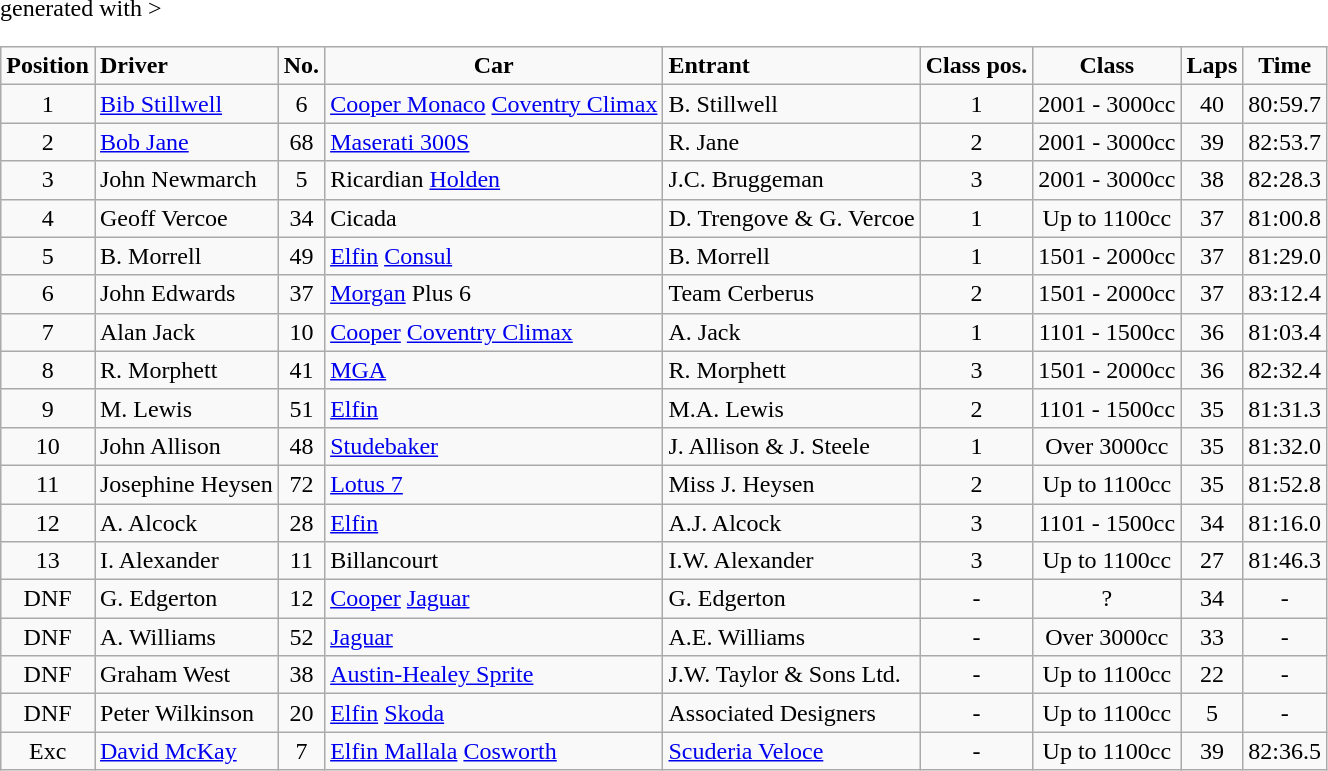<table class="wikitable" <hiddentext>generated with >
<tr>
<td style="font-weight:bold" align="center">Position</td>
<td style="font-weight:bold">Driver</td>
<td style="font-weight:bold" align="center">No.</td>
<td style="font-weight:bold" align="center">Car</td>
<td style="font-weight:bold">Entrant</td>
<td style="font-weight:bold" align="center">Class pos.</td>
<td style="font-weight:bold" align="center">Class</td>
<td style="font-weight:bold" align="center">Laps</td>
<td style="font-weight:bold" align="center">Time</td>
</tr>
<tr>
<td align="center">1</td>
<td><a href='#'>Bib Stillwell</a></td>
<td align="center">6</td>
<td><a href='#'>Cooper Monaco</a> <a href='#'>Coventry Climax</a></td>
<td>B. Stillwell</td>
<td align="center">1</td>
<td align="center">2001 - 3000cc</td>
<td align="center">40</td>
<td align="center">80:59.7</td>
</tr>
<tr>
<td align="center">2</td>
<td><a href='#'>Bob Jane</a></td>
<td align="center">68</td>
<td><a href='#'>Maserati 300S</a></td>
<td>R. Jane</td>
<td align="center">2</td>
<td align="center">2001 - 3000cc</td>
<td align="center">39</td>
<td align="center">82:53.7</td>
</tr>
<tr>
<td align="center">3</td>
<td>John Newmarch</td>
<td align="center">5</td>
<td>Ricardian <a href='#'>Holden</a></td>
<td>J.C. Bruggeman</td>
<td align="center">3</td>
<td align="center">2001 - 3000cc</td>
<td align="center">38</td>
<td align="center">82:28.3</td>
</tr>
<tr>
<td align="center">4</td>
<td>Geoff Vercoe</td>
<td align="center">34</td>
<td>Cicada</td>
<td>D. Trengove & G. Vercoe</td>
<td align="center">1</td>
<td align="center">Up to 1100cc</td>
<td align="center">37</td>
<td align="center">81:00.8</td>
</tr>
<tr>
<td align="center">5</td>
<td>B. Morrell</td>
<td align="center">49</td>
<td><a href='#'>Elfin</a> <a href='#'>Consul</a></td>
<td>B. Morrell</td>
<td align="center">1</td>
<td align="center">1501 - 2000cc</td>
<td align="center">37</td>
<td align="center">81:29.0</td>
</tr>
<tr>
<td align="center">6</td>
<td>John Edwards</td>
<td align="center">37</td>
<td><a href='#'>Morgan</a> Plus 6</td>
<td>Team Cerberus</td>
<td align="center">2</td>
<td align="center">1501 - 2000cc</td>
<td align="center">37</td>
<td align="center">83:12.4</td>
</tr>
<tr>
<td align="center">7</td>
<td>Alan Jack</td>
<td align="center">10</td>
<td><a href='#'>Cooper</a> <a href='#'>Coventry Climax</a></td>
<td>A. Jack</td>
<td align="center">1</td>
<td align="center">1101 - 1500cc</td>
<td align="center">36</td>
<td align="center">81:03.4</td>
</tr>
<tr>
<td align="center">8</td>
<td>R. Morphett</td>
<td align="center">41</td>
<td><a href='#'>MGA</a></td>
<td>R. Morphett</td>
<td align="center">3</td>
<td align="center">1501 - 2000cc</td>
<td align="center">36</td>
<td align="center">82:32.4</td>
</tr>
<tr>
<td align="center">9</td>
<td>M. Lewis</td>
<td align="center">51</td>
<td><a href='#'>Elfin</a></td>
<td>M.A. Lewis</td>
<td align="center">2</td>
<td align="center">1101 - 1500cc</td>
<td align="center">35</td>
<td align="center">81:31.3</td>
</tr>
<tr>
<td align="center">10</td>
<td>John Allison</td>
<td align="center">48</td>
<td><a href='#'>Studebaker</a></td>
<td>J. Allison & J. Steele</td>
<td align="center">1</td>
<td align="center">Over 3000cc</td>
<td align="center">35</td>
<td align="center">81:32.0</td>
</tr>
<tr>
<td align="center">11</td>
<td>Josephine Heysen</td>
<td align="center">72</td>
<td><a href='#'>Lotus 7</a></td>
<td>Miss J. Heysen</td>
<td align="center">2</td>
<td align="center">Up to 1100cc</td>
<td align="center">35</td>
<td align="center">81:52.8</td>
</tr>
<tr>
<td align="center">12</td>
<td>A. Alcock</td>
<td align="center">28</td>
<td><a href='#'>Elfin</a></td>
<td>A.J. Alcock</td>
<td align="center">3</td>
<td align="center">1101 - 1500cc</td>
<td align="center">34</td>
<td align="center">81:16.0</td>
</tr>
<tr>
<td align="center">13</td>
<td>I. Alexander</td>
<td align="center">11</td>
<td>Billancourt</td>
<td>I.W. Alexander</td>
<td align="center">3</td>
<td align="center">Up to 1100cc</td>
<td align="center">27</td>
<td align="center">81:46.3</td>
</tr>
<tr>
<td align="center">DNF</td>
<td>G. Edgerton</td>
<td align="center">12</td>
<td><a href='#'>Cooper</a> <a href='#'>Jaguar</a></td>
<td>G. Edgerton</td>
<td align="center">-</td>
<td align="center">?</td>
<td align="center">34</td>
<td align="center">-</td>
</tr>
<tr>
<td align="center">DNF</td>
<td>A. Williams</td>
<td align="center">52</td>
<td><a href='#'>Jaguar</a></td>
<td>A.E. Williams</td>
<td align="center">-</td>
<td align="center">Over 3000cc</td>
<td align="center">33</td>
<td align="center">-</td>
</tr>
<tr>
<td align="center">DNF</td>
<td>Graham West</td>
<td align="center">38</td>
<td><a href='#'>Austin-Healey Sprite</a></td>
<td>J.W. Taylor & Sons Ltd.</td>
<td align="center">-</td>
<td align="center">Up to 1100cc</td>
<td align="center">22</td>
<td align="center">-</td>
</tr>
<tr>
<td align="center">DNF</td>
<td>Peter Wilkinson</td>
<td align="center">20</td>
<td><a href='#'>Elfin</a> <a href='#'>Skoda</a></td>
<td>Associated Designers</td>
<td align="center">-</td>
<td align="center">Up to 1100cc</td>
<td align="center">5</td>
<td align="center">-</td>
</tr>
<tr>
<td align="center">Exc</td>
<td><a href='#'>David McKay</a></td>
<td align="center">7</td>
<td><a href='#'>Elfin Mallala</a> <a href='#'>Cosworth</a></td>
<td><a href='#'>Scuderia Veloce</a></td>
<td align="center">-</td>
<td align="center">Up to 1100cc</td>
<td align="center">39</td>
<td align="center">82:36.5</td>
</tr>
</table>
